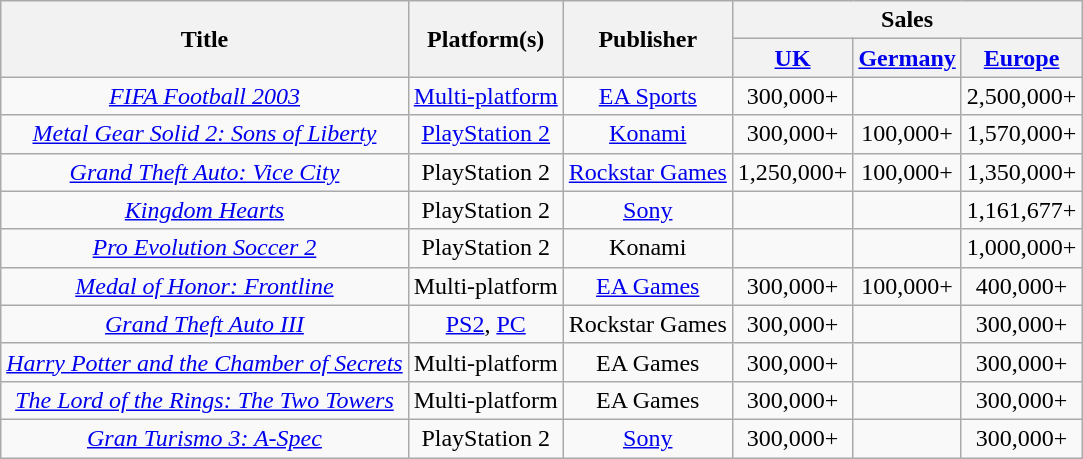<table class="wikitable sortable" style="text-align:center">
<tr>
<th rowspan="2">Title</th>
<th rowspan="2">Platform(s)</th>
<th rowspan="2">Publisher</th>
<th colspan="3">Sales</th>
</tr>
<tr>
<th><a href='#'>UK</a></th>
<th><a href='#'>Germany</a></th>
<th><a href='#'>Europe</a></th>
</tr>
<tr>
<td><em><a href='#'>FIFA Football 2003</a></em></td>
<td><a href='#'>Multi-platform</a></td>
<td><a href='#'>EA Sports</a></td>
<td>300,000+</td>
<td></td>
<td>2,500,000+</td>
</tr>
<tr>
<td><em><a href='#'>Metal Gear Solid 2: Sons of Liberty</a></em></td>
<td><a href='#'>PlayStation 2</a></td>
<td><a href='#'>Konami</a></td>
<td>300,000+</td>
<td>100,000+</td>
<td>1,570,000+</td>
</tr>
<tr>
<td><em><a href='#'>Grand Theft Auto: Vice City</a></em></td>
<td>PlayStation 2</td>
<td><a href='#'>Rockstar Games</a></td>
<td>1,250,000+</td>
<td>100,000+</td>
<td>1,350,000+</td>
</tr>
<tr>
<td><em><a href='#'>Kingdom Hearts</a></em></td>
<td>PlayStation 2</td>
<td><a href='#'>Sony</a></td>
<td></td>
<td></td>
<td>1,161,677+</td>
</tr>
<tr>
<td><em><a href='#'>Pro Evolution Soccer 2</a></em></td>
<td>PlayStation 2</td>
<td>Konami</td>
<td></td>
<td></td>
<td>1,000,000+</td>
</tr>
<tr>
<td><em><a href='#'>Medal of Honor: Frontline</a></em></td>
<td>Multi-platform</td>
<td><a href='#'>EA Games</a></td>
<td>300,000+</td>
<td>100,000+</td>
<td>400,000+</td>
</tr>
<tr>
<td><em><a href='#'>Grand Theft Auto III</a></em></td>
<td><a href='#'>PS2</a>, <a href='#'>PC</a></td>
<td>Rockstar Games</td>
<td>300,000+</td>
<td></td>
<td>300,000+</td>
</tr>
<tr>
<td><a href='#'><em>Harry Potter and the Chamber of Secrets</em></a></td>
<td>Multi-platform</td>
<td>EA Games</td>
<td>300,000+</td>
<td></td>
<td>300,000+</td>
</tr>
<tr>
<td><a href='#'><em>The Lord of the Rings: The Two Towers</em></a></td>
<td>Multi-platform</td>
<td>EA Games</td>
<td>300,000+</td>
<td></td>
<td>300,000+</td>
</tr>
<tr>
<td><em><a href='#'>Gran Turismo 3: A-Spec</a></em></td>
<td>PlayStation 2</td>
<td><a href='#'>Sony</a></td>
<td>300,000+</td>
<td></td>
<td>300,000+</td>
</tr>
</table>
